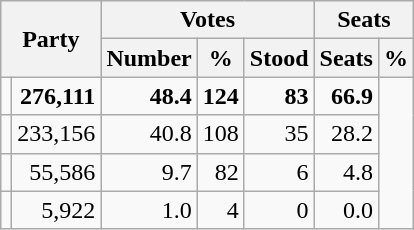<table class="wikitable sortable" style="text-align:right;" style="font-size:95%">
<tr>
<th style="vertical-align:center;" rowspan="2" colspan="2">Party</th>
<th style="text-align:center;" colspan="3">Votes</th>
<th style="text-align:center;" colspan="4">Seats</th>
</tr>
<tr style="text-align: right">
<th align=center>Number</th>
<th align=center>%</th>
<th align=center>Stood</th>
<th align=center>Seats</th>
<th align=center>%</th>
</tr>
<tr>
<td></td>
<td align="right"><strong>276,111</strong></td>
<td align="right"><strong>48.4</strong></td>
<td align="right"><strong>124</strong></td>
<td align="right"><strong>83</strong></td>
<td align="right"><strong>66.9</strong></td>
</tr>
<tr>
<td></td>
<td align="right">233,156</td>
<td align="right">40.8</td>
<td align="right">108</td>
<td align="right">35</td>
<td align="right">28.2</td>
</tr>
<tr>
<td></td>
<td align="right">55,586</td>
<td align="right">9.7</td>
<td align="right">82</td>
<td align="right">6</td>
<td align="right">4.8</td>
</tr>
<tr>
<td></td>
<td align="right">5,922</td>
<td align="right">1.0</td>
<td align="right">4</td>
<td align="right">0</td>
<td align="right">0.0</td>
</tr>
</table>
